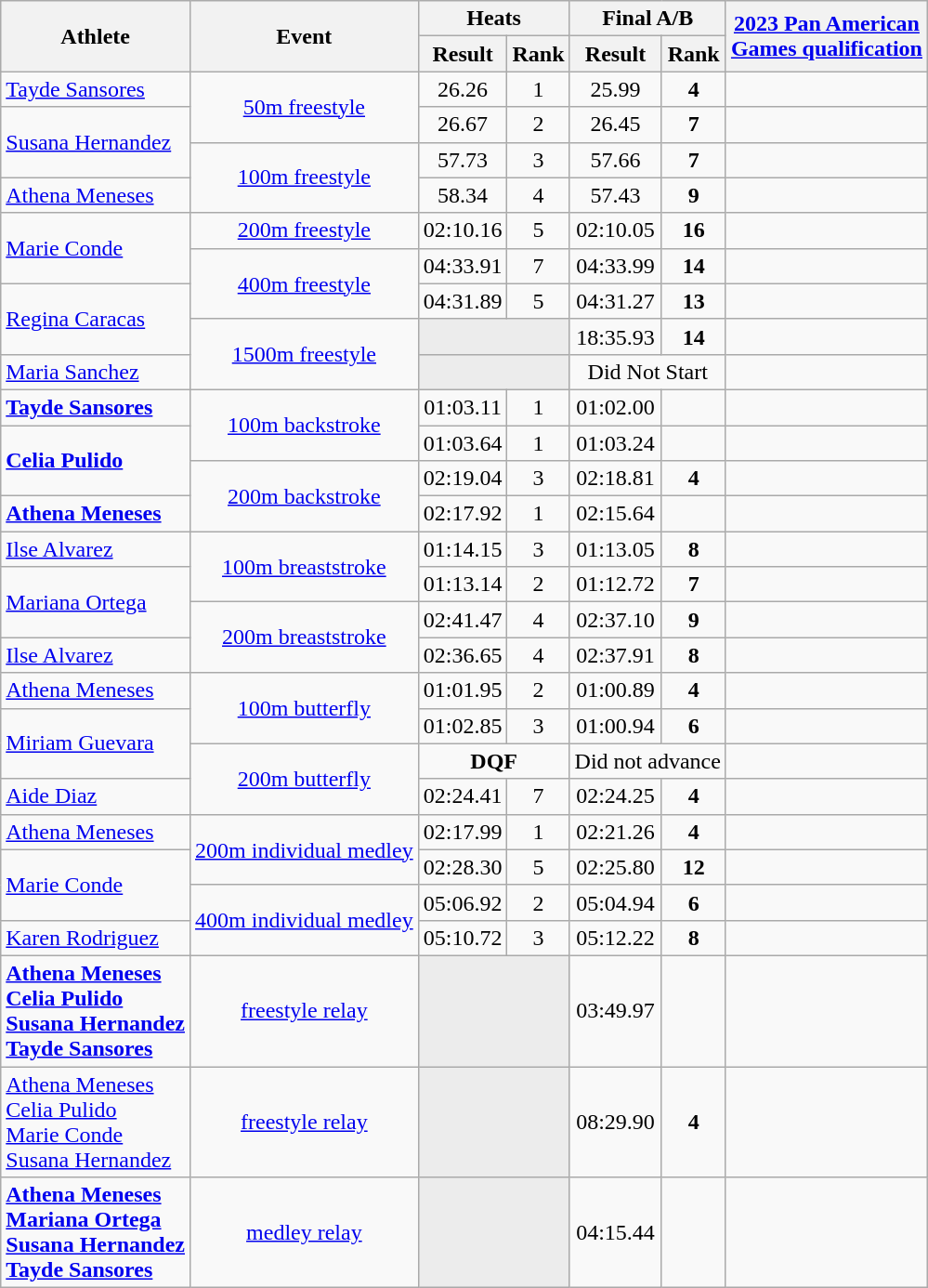<table class="wikitable">
<tr>
<th rowspan="2">Athlete</th>
<th rowspan="2">Event</th>
<th colspan="2">Heats</th>
<th colspan="2">Final A/B</th>
<th rowspan="2"><a href='#'>2023 Pan American <br> Games qualification</a></th>
</tr>
<tr>
<th>Result</th>
<th>Rank</th>
<th>Result</th>
<th>Rank</th>
</tr>
<tr align="center">
<td align="left"><a href='#'>Tayde Sansores</a></td>
<td rowspan="2"><a href='#'>50m freestyle</a></td>
<td>26.26</td>
<td>1</td>
<td>25.99</td>
<td><strong>4</strong></td>
<td></td>
</tr>
<tr align="center">
<td rowspan="2" align="left"><a href='#'>Susana Hernandez</a></td>
<td>26.67</td>
<td>2</td>
<td>26.45</td>
<td><strong>7</strong></td>
<td></td>
</tr>
<tr align="center">
<td rowspan="2"><a href='#'>100m freestyle</a></td>
<td>57.73</td>
<td>3</td>
<td>57.66</td>
<td><strong>7</strong></td>
<td></td>
</tr>
<tr align="center">
<td align="left"><a href='#'>Athena Meneses</a></td>
<td>58.34</td>
<td>4</td>
<td>57.43</td>
<td><strong>9</strong></td>
<td></td>
</tr>
<tr align="center">
<td rowspan="2" align="left"><a href='#'>Marie Conde</a></td>
<td><a href='#'>200m freestyle</a></td>
<td>02:10.16</td>
<td>5</td>
<td>02:10.05</td>
<td><strong>16</strong></td>
<td></td>
</tr>
<tr align="center">
<td rowspan="2"><a href='#'>400m freestyle</a></td>
<td>04:33.91</td>
<td>7</td>
<td>04:33.99</td>
<td><strong>14</strong></td>
<td></td>
</tr>
<tr align="center">
<td rowspan="2" align="left"><a href='#'>Regina Caracas</a></td>
<td>04:31.89</td>
<td>5</td>
<td>04:31.27</td>
<td><strong>13</strong></td>
<td></td>
</tr>
<tr align="center">
<td rowspan="2"><a href='#'>1500m freestyle</a></td>
<td colspan="2" style="background: #ECECEC; vertical-align: middle; text-align: center; " class="table-cast"></td>
<td>18:35.93</td>
<td><strong>14</strong></td>
<td></td>
</tr>
<tr align="center">
<td align="left"><a href='#'>Maria Sanchez</a></td>
<td colspan="2" style="background: #ECECEC; vertical-align: middle; text-align: center; " class="table-cast"></td>
<td colspan="2">Did Not Start</td>
<td></td>
</tr>
<tr align="center">
<td align="left"><strong><a href='#'>Tayde Sansores</a></strong></td>
<td rowspan="2"><a href='#'>100m backstroke</a></td>
<td>01:03.11</td>
<td>1</td>
<td>01:02.00</td>
<td><strong></strong></td>
<td></td>
</tr>
<tr align="center">
<td rowspan="2" align="left"><a href='#'><strong>Celia Pulido</strong></a></td>
<td>01:03.64</td>
<td>1</td>
<td>01:03.24</td>
<td><strong></strong></td>
<td></td>
</tr>
<tr align="center">
<td rowspan="2"><a href='#'>200m backstroke</a></td>
<td>02:19.04</td>
<td>3</td>
<td>02:18.81</td>
<td><strong>4</strong></td>
<td></td>
</tr>
<tr align="center">
<td align="left"><strong><a href='#'>Athena Meneses</a></strong></td>
<td>02:17.92</td>
<td>1</td>
<td>02:15.64</td>
<td><strong></strong></td>
<td></td>
</tr>
<tr align="center">
<td align="left"><a href='#'>Ilse Alvarez</a></td>
<td rowspan="2"><a href='#'>100m breaststroke</a></td>
<td>01:14.15</td>
<td>3</td>
<td>01:13.05</td>
<td><strong>8</strong></td>
<td></td>
</tr>
<tr align="center">
<td rowspan="2" align="left"><a href='#'>Mariana Ortega</a></td>
<td>01:13.14</td>
<td>2</td>
<td>01:12.72</td>
<td><strong>7</strong></td>
<td></td>
</tr>
<tr align="center">
<td rowspan="2"><a href='#'>200m breaststroke</a></td>
<td>02:41.47</td>
<td>4</td>
<td>02:37.10</td>
<td><strong>9</strong></td>
<td></td>
</tr>
<tr align="center">
<td align="left"><a href='#'>Ilse Alvarez</a></td>
<td>02:36.65</td>
<td>4</td>
<td>02:37.91</td>
<td><strong>8</strong></td>
<td></td>
</tr>
<tr align="center">
<td align="left"><a href='#'>Athena Meneses</a></td>
<td rowspan="2"><a href='#'>100m butterfly</a></td>
<td>01:01.95</td>
<td>2</td>
<td>01:00.89</td>
<td><strong>4</strong></td>
<td></td>
</tr>
<tr align="center">
<td rowspan="2" align="left"><a href='#'>Miriam Guevara</a></td>
<td>01:02.85</td>
<td>3</td>
<td>01:00.94</td>
<td><strong>6</strong></td>
<td></td>
</tr>
<tr align="center">
<td rowspan="2"><a href='#'>200m butterfly</a></td>
<td colspan="2"><strong>DQF</strong></td>
<td colspan="2">Did not advance</td>
<td></td>
</tr>
<tr align="center">
<td align="left"><a href='#'>Aide Diaz</a></td>
<td>02:24.41</td>
<td>7</td>
<td>02:24.25</td>
<td><strong>4</strong></td>
<td></td>
</tr>
<tr align="center">
<td align="left"><a href='#'>Athena Meneses</a></td>
<td rowspan="2"><a href='#'>200m individual medley</a></td>
<td>02:17.99</td>
<td>1</td>
<td>02:21.26</td>
<td><strong>4</strong></td>
<td></td>
</tr>
<tr align="center">
<td rowspan="2" align="left"><a href='#'>Marie Conde</a></td>
<td>02:28.30</td>
<td>5</td>
<td>02:25.80</td>
<td><strong>12</strong></td>
<td></td>
</tr>
<tr align="center">
<td rowspan="2"><a href='#'>400m individual medley</a></td>
<td>05:06.92</td>
<td>2</td>
<td>05:04.94</td>
<td><strong>6</strong></td>
<td></td>
</tr>
<tr align="center">
<td align="left"><a href='#'>Karen Rodriguez</a></td>
<td>05:10.72</td>
<td>3</td>
<td>05:12.22</td>
<td><strong>8</strong></td>
<td></td>
</tr>
<tr align="center">
<td align="left"><strong><a href='#'>Athena Meneses</a><br><a href='#'>Celia Pulido</a><br><a href='#'>Susana Hernandez</a><br><a href='#'>Tayde Sansores</a></strong></td>
<td><a href='#'> freestyle relay</a></td>
<td colspan="2" style="background: #ECECEC; vertical-align: middle; text-align: center; " class="table-cast"></td>
<td>03:49.97</td>
<td><strong></strong></td>
<td></td>
</tr>
<tr align="center">
<td align="left"><a href='#'>Athena Meneses</a><br><a href='#'>Celia Pulido</a><br><a href='#'>Marie Conde</a><br><a href='#'>Susana Hernandez</a></td>
<td><a href='#'> freestyle relay</a></td>
<td colspan="2" style="background: #ECECEC; vertical-align: middle; text-align: center; " class="table-cast"></td>
<td>08:29.90</td>
<td><strong>4</strong></td>
<td></td>
</tr>
<tr align="center">
<td align="left"><strong><a href='#'>Athena Meneses</a><br><a href='#'>Mariana Ortega</a><br><a href='#'>Susana Hernandez</a><br><a href='#'>Tayde Sansores</a></strong></td>
<td><a href='#'> medley relay</a></td>
<td colspan="2" style="background: #ECECEC; vertical-align: middle; text-align: center; " class="table-cast"></td>
<td>04:15.44</td>
<td><strong></strong></td>
<td></td>
</tr>
</table>
